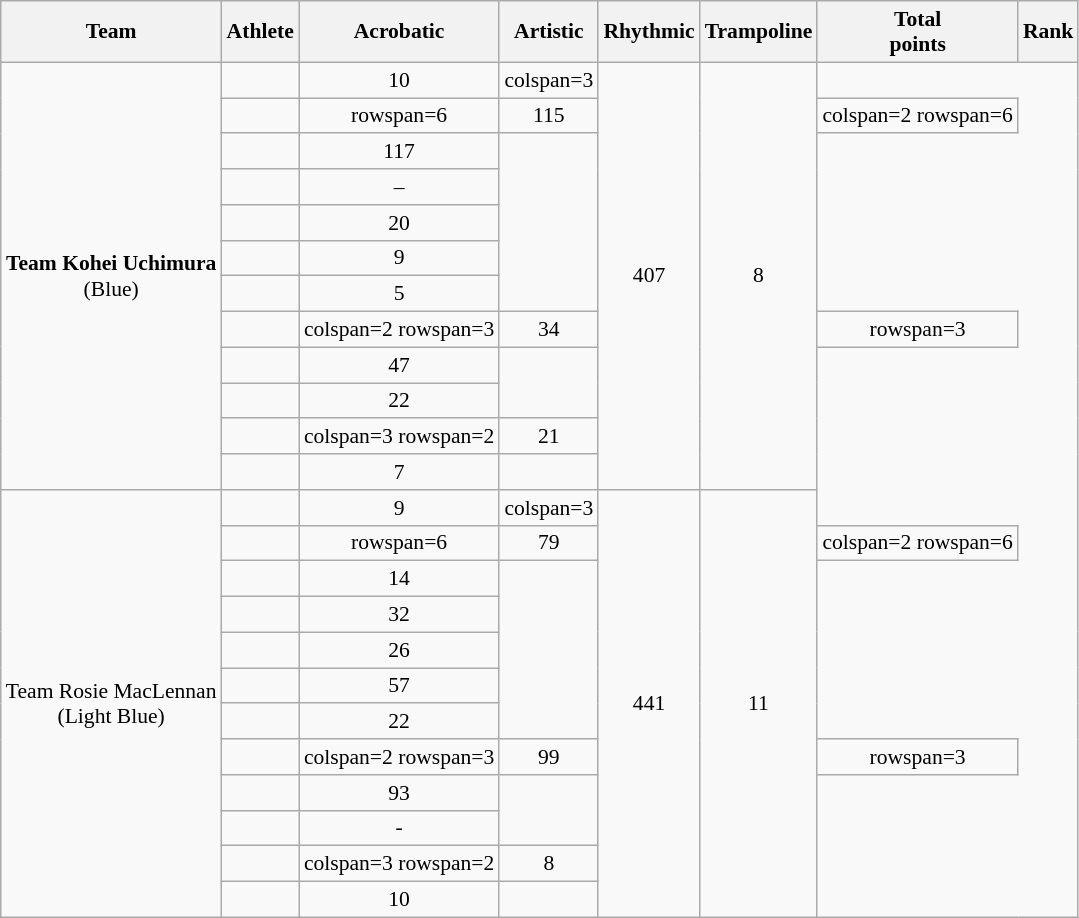<table class="wikitable" style="text-align:center;font-size:90%">
<tr>
<th>Team</th>
<th>Athlete</th>
<th>Acrobatic</th>
<th>Artistic</th>
<th>Rhythmic</th>
<th>Trampoline</th>
<th>Total<br>points</th>
<th>Rank</th>
</tr>
<tr>
<td rowspan=12><strong>Team Kohei Uchimura</strong><br>(Blue)</td>
<td align=left><br></td>
<td>10</td>
<td>colspan=3 </td>
<td rowspan=12>407</td>
<td rowspan=12>8</td>
</tr>
<tr align=center>
<td align=left></td>
<td>rowspan=6 </td>
<td>115</td>
<td>colspan=2 rowspan=6 </td>
</tr>
<tr align=center>
<td align=left></td>
<td>117</td>
</tr>
<tr align=center>
<td align=left></td>
<td>–</td>
</tr>
<tr align=center>
<td align=left></td>
<td>20</td>
</tr>
<tr align=center>
<td align=left></td>
<td>9</td>
</tr>
<tr align=center>
<td align=left></td>
<td>5</td>
</tr>
<tr align=center>
<td align=left></td>
<td>colspan=2 rowspan=3 </td>
<td>34</td>
<td>rowspan=3 </td>
</tr>
<tr align=center>
<td align=left></td>
<td>47</td>
</tr>
<tr align=center>
<td align=left></td>
<td>22</td>
</tr>
<tr align=center>
<td align=left></td>
<td>colspan=3 rowspan=2 </td>
<td>21</td>
</tr>
<tr align=center>
<td align=left></td>
<td>7</td>
</tr>
<tr align=center>
<td rowspan=12>Team Rosie MacLennan<br>(Light Blue)</td>
<td align=left><br></td>
<td>9</td>
<td>colspan=3 </td>
<td rowspan=12>441</td>
<td rowspan=12>11</td>
</tr>
<tr align=center>
<td align=left></td>
<td>rowspan=6 </td>
<td>79</td>
<td>colspan=2 rowspan=6 </td>
</tr>
<tr align=center>
<td align=left></td>
<td>14</td>
</tr>
<tr align=center>
<td align=left></td>
<td>32</td>
</tr>
<tr align=center>
<td align=left></td>
<td>26</td>
</tr>
<tr align=center>
<td align=left></td>
<td>57</td>
</tr>
<tr align=center>
<td align=left></td>
<td>22</td>
</tr>
<tr align=center>
<td align=left></td>
<td>colspan=2 rowspan=3 </td>
<td>99</td>
<td>rowspan=3 </td>
</tr>
<tr align=center>
<td align=left></td>
<td>93</td>
</tr>
<tr align=center>
<td align=left></td>
<td>-</td>
</tr>
<tr align=center>
<td align=left></td>
<td>colspan=3 rowspan=2 </td>
<td>8</td>
</tr>
<tr align=center>
<td align=left></td>
<td>10</td>
</tr>
</table>
